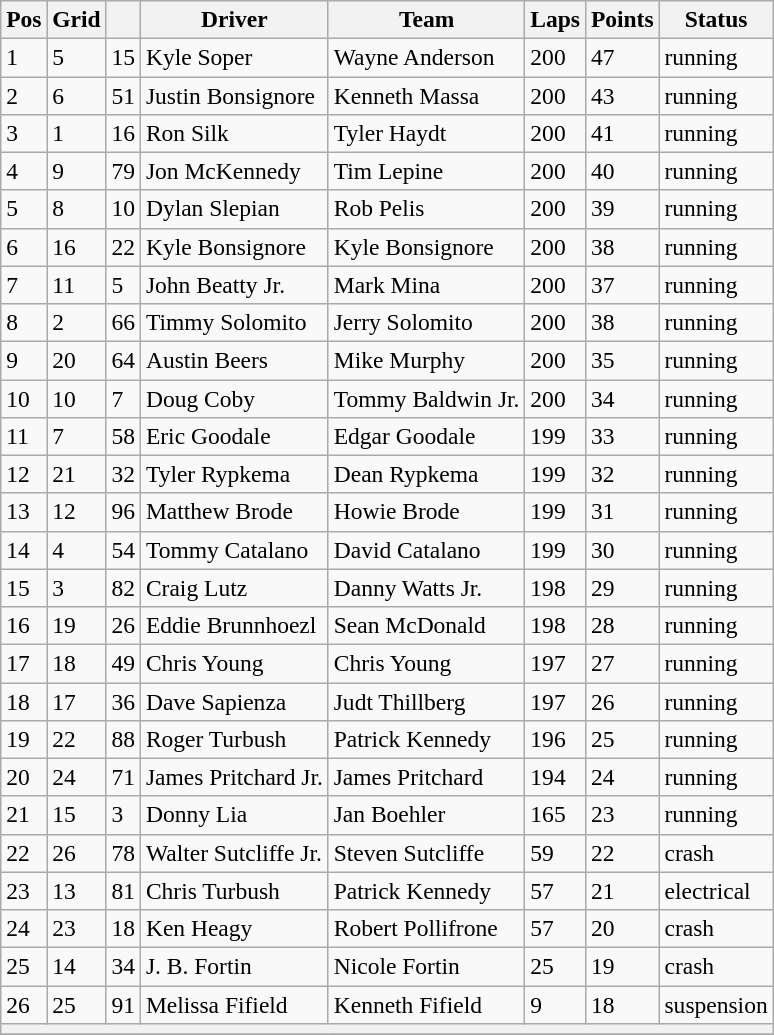<table class="wikitable" style="font-size:98%">
<tr>
<th>Pos</th>
<th>Grid</th>
<th></th>
<th>Driver</th>
<th>Team</th>
<th>Laps</th>
<th>Points</th>
<th>Status</th>
</tr>
<tr>
<td>1</td>
<td>5</td>
<td>15</td>
<td>Kyle Soper</td>
<td>Wayne Anderson</td>
<td>200</td>
<td>47</td>
<td>running</td>
</tr>
<tr>
<td>2</td>
<td>6</td>
<td>51</td>
<td>Justin Bonsignore</td>
<td>Kenneth Massa</td>
<td>200</td>
<td>43</td>
<td>running</td>
</tr>
<tr>
<td>3</td>
<td>1</td>
<td>16</td>
<td>Ron Silk</td>
<td>Tyler Haydt</td>
<td>200</td>
<td>41</td>
<td>running</td>
</tr>
<tr>
<td>4</td>
<td>9</td>
<td>79</td>
<td>Jon McKennedy</td>
<td>Tim Lepine</td>
<td>200</td>
<td>40</td>
<td>running</td>
</tr>
<tr>
<td>5</td>
<td>8</td>
<td>10</td>
<td>Dylan Slepian</td>
<td>Rob Pelis</td>
<td>200</td>
<td>39</td>
<td>running</td>
</tr>
<tr>
<td>6</td>
<td>16</td>
<td>22</td>
<td>Kyle Bonsignore</td>
<td>Kyle Bonsignore</td>
<td>200</td>
<td>38</td>
<td>running</td>
</tr>
<tr>
<td>7</td>
<td>11</td>
<td>5</td>
<td>John Beatty Jr.</td>
<td>Mark Mina</td>
<td>200</td>
<td>37</td>
<td>running</td>
</tr>
<tr>
<td>8</td>
<td>2</td>
<td>66</td>
<td>Timmy Solomito</td>
<td>Jerry Solomito</td>
<td>200</td>
<td>38</td>
<td>running</td>
</tr>
<tr>
<td>9</td>
<td>20</td>
<td>64</td>
<td>Austin Beers</td>
<td>Mike Murphy</td>
<td>200</td>
<td>35</td>
<td>running</td>
</tr>
<tr>
<td>10</td>
<td>10</td>
<td>7</td>
<td>Doug Coby</td>
<td>Tommy Baldwin Jr.</td>
<td>200</td>
<td>34</td>
<td>running</td>
</tr>
<tr>
<td>11</td>
<td>7</td>
<td>58</td>
<td>Eric Goodale</td>
<td>Edgar Goodale</td>
<td>199</td>
<td>33</td>
<td>running</td>
</tr>
<tr>
<td>12</td>
<td>21</td>
<td>32</td>
<td>Tyler Rypkema</td>
<td>Dean Rypkema</td>
<td>199</td>
<td>32</td>
<td>running</td>
</tr>
<tr>
<td>13</td>
<td>12</td>
<td>96</td>
<td>Matthew Brode</td>
<td>Howie Brode</td>
<td>199</td>
<td>31</td>
<td>running</td>
</tr>
<tr>
<td>14</td>
<td>4</td>
<td>54</td>
<td>Tommy Catalano</td>
<td>David Catalano</td>
<td>199</td>
<td>30</td>
<td>running</td>
</tr>
<tr>
<td>15</td>
<td>3</td>
<td>82</td>
<td>Craig Lutz</td>
<td>Danny Watts Jr.</td>
<td>198</td>
<td>29</td>
<td>running</td>
</tr>
<tr>
<td>16</td>
<td>19</td>
<td>26</td>
<td>Eddie Brunnhoezl</td>
<td>Sean McDonald</td>
<td>198</td>
<td>28</td>
<td>running</td>
</tr>
<tr>
<td>17</td>
<td>18</td>
<td>49</td>
<td>Chris Young</td>
<td>Chris Young</td>
<td>197</td>
<td>27</td>
<td>running</td>
</tr>
<tr>
<td>18</td>
<td>17</td>
<td>36</td>
<td>Dave Sapienza</td>
<td>Judt Thillberg</td>
<td>197</td>
<td>26</td>
<td>running</td>
</tr>
<tr>
<td>19</td>
<td>22</td>
<td>88</td>
<td>Roger Turbush</td>
<td>Patrick Kennedy</td>
<td>196</td>
<td>25</td>
<td>running</td>
</tr>
<tr>
<td>20</td>
<td>24</td>
<td>71</td>
<td>James Pritchard Jr.</td>
<td>James Pritchard</td>
<td>194</td>
<td>24</td>
<td>running</td>
</tr>
<tr>
<td>21</td>
<td>15</td>
<td>3</td>
<td>Donny Lia</td>
<td>Jan Boehler</td>
<td>165</td>
<td>23</td>
<td>running</td>
</tr>
<tr>
<td>22</td>
<td>26</td>
<td>78</td>
<td>Walter Sutcliffe Jr.</td>
<td>Steven Sutcliffe</td>
<td>59</td>
<td>22</td>
<td>crash</td>
</tr>
<tr>
<td>23</td>
<td>13</td>
<td>81</td>
<td>Chris Turbush</td>
<td>Patrick Kennedy</td>
<td>57</td>
<td>21</td>
<td>electrical</td>
</tr>
<tr>
<td>24</td>
<td>23</td>
<td>18</td>
<td>Ken Heagy</td>
<td>Robert Pollifrone</td>
<td>57</td>
<td>20</td>
<td>crash</td>
</tr>
<tr>
<td>25</td>
<td>14</td>
<td>34</td>
<td>J. B. Fortin</td>
<td>Nicole Fortin</td>
<td>25</td>
<td>19</td>
<td>crash</td>
</tr>
<tr>
<td>26</td>
<td>25</td>
<td>91</td>
<td>Melissa Fifield</td>
<td>Kenneth Fifield</td>
<td>9</td>
<td>18</td>
<td>suspension</td>
</tr>
<tr>
<th colspan="9"></th>
</tr>
<tr>
</tr>
</table>
